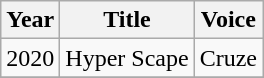<table class="wikitable">
<tr>
<th>Year</th>
<th>Title</th>
<th>Voice</th>
</tr>
<tr>
<td>2020</td>
<td>Hyper Scape</td>
<td>Cruze</td>
</tr>
<tr>
</tr>
</table>
